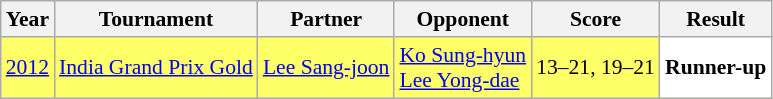<table class="sortable wikitable" style="font-size: 90%;">
<tr>
<th>Year</th>
<th>Tournament</th>
<th>Partner</th>
<th>Opponent</th>
<th>Score</th>
<th>Result</th>
</tr>
<tr style="background:#FFFF67">
<td align="center"><a href='#'>2012</a></td>
<td align="left"><a href='#'>India Grand Prix Gold</a></td>
<td align="left"> <a href='#'>Lee Sang-joon</a></td>
<td align="left"> <a href='#'>Ko Sung-hyun</a> <br>  <a href='#'>Lee Yong-dae</a></td>
<td align="left">13–21, 19–21</td>
<td style="text-align:left; background:white"> <strong>Runner-up</strong></td>
</tr>
</table>
